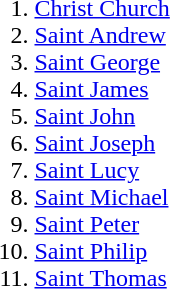<table>
<tr>
<td><br><ol><li><a href='#'>Christ Church</a></li><li><a href='#'>Saint Andrew</a></li><li><a href='#'>Saint George</a></li><li><a href='#'>Saint James</a></li><li><a href='#'>Saint John</a></li><li><a href='#'>Saint Joseph</a></li><li><a href='#'>Saint Lucy</a></li><li><a href='#'>Saint Michael</a></li><li><a href='#'>Saint Peter</a></li><li><a href='#'>Saint Philip</a></li><li><a href='#'>Saint Thomas</a></li></ol></td>
<td style="width:400px;"><br></td>
</tr>
</table>
